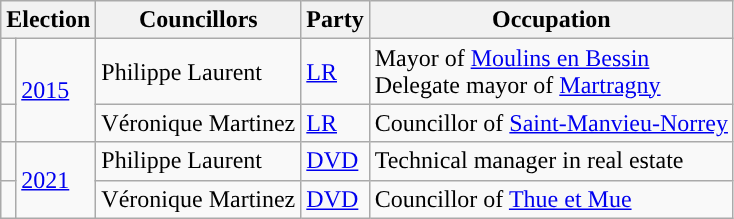<table class="wikitable">
<tr>
<th colspan="2">Election</th>
<th>Councillors</th>
<th>Party</th>
<th>Occupation</th>
</tr>
<tr>
<td style="background-color: "></td>
<td rowspan="2"><a href='#'>2015</a></td>
<td>Philippe Laurent</td>
<td><a href='#'>LR</a></td>
<td>Mayor of <a href='#'>Moulins en Bessin</a><br>Delegate mayor of <a href='#'>Martragny</a></td>
</tr>
<tr>
<td style="background-color: "></td>
<td>Véronique Martinez</td>
<td><a href='#'>LR</a></td>
<td>Councillor of <a href='#'>Saint-Manvieu-Norrey</a></td>
</tr>
<tr>
<td style="background-color: "></td>
<td rowspan="2"><a href='#'>2021</a></td>
<td>Philippe Laurent</td>
<td><a href='#'>DVD</a></td>
<td>Technical manager in real estate</td>
</tr>
<tr>
<td style="background-color: "></td>
<td>Véronique Martinez</td>
<td><a href='#'>DVD</a></td>
<td>Councillor of <a href='#'>Thue et Mue</a></td>
</tr>
</table>
